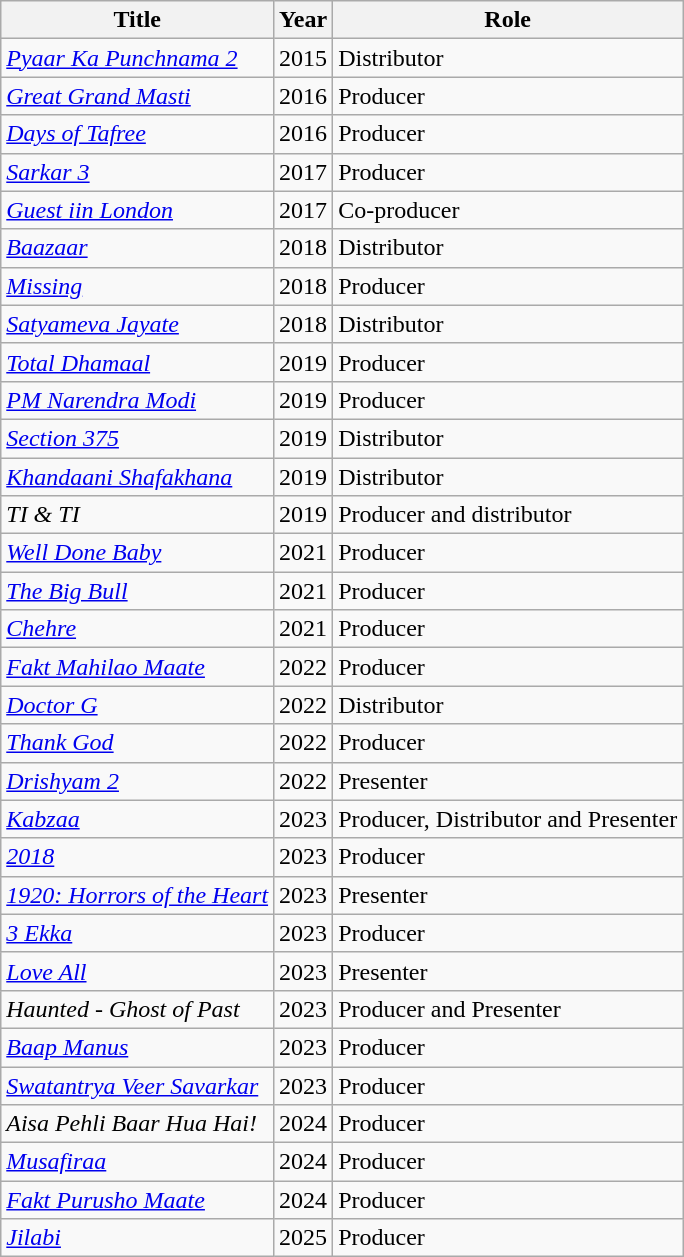<table class="wikitable">
<tr>
<th>Title</th>
<th>Year</th>
<th>Role</th>
</tr>
<tr>
<td><em><a href='#'>Pyaar Ka Punchnama 2</a></em></td>
<td>2015</td>
<td>Distributor</td>
</tr>
<tr>
<td><em><a href='#'>Great Grand Masti</a></em></td>
<td>2016</td>
<td>Producer</td>
</tr>
<tr>
<td><em><a href='#'>Days of Tafree</a></em></td>
<td>2016</td>
<td>Producer</td>
</tr>
<tr>
<td><em><a href='#'>Sarkar 3</a></em></td>
<td>2017</td>
<td>Producer</td>
</tr>
<tr>
<td><em><a href='#'>Guest iin London</a></em></td>
<td>2017</td>
<td>Co-producer</td>
</tr>
<tr>
<td><em><a href='#'>Baazaar</a></em></td>
<td>2018</td>
<td>Distributor</td>
</tr>
<tr>
<td><a href='#'><em>Missing</em></a></td>
<td>2018</td>
<td>Producer</td>
</tr>
<tr>
<td><a href='#'><em>Satyameva Jayate</em></a></td>
<td>2018</td>
<td>Distributor</td>
</tr>
<tr>
<td><em><a href='#'>Total Dhamaal</a></em></td>
<td>2019</td>
<td>Producer</td>
</tr>
<tr>
<td><em><a href='#'>PM Narendra Modi</a></em></td>
<td>2019</td>
<td>Producer</td>
</tr>
<tr>
<td><em><a href='#'>Section 375</a></em></td>
<td>2019</td>
<td>Distributor</td>
</tr>
<tr>
<td><em><a href='#'>Khandaani Shafakhana</a></em></td>
<td>2019</td>
<td>Distributor</td>
</tr>
<tr>
<td><em>TI & TI</em></td>
<td>2019</td>
<td>Producer and distributor</td>
</tr>
<tr>
<td><em><a href='#'>Well Done Baby</a></em></td>
<td>2021</td>
<td>Producer</td>
</tr>
<tr>
<td><em><a href='#'>The Big Bull</a></em></td>
<td>2021</td>
<td>Producer</td>
</tr>
<tr>
<td><em><a href='#'>Chehre</a></em></td>
<td>2021</td>
<td>Producer</td>
</tr>
<tr>
<td><em><a href='#'>Fakt Mahilao Maate</a></em></td>
<td>2022</td>
<td>Producer</td>
</tr>
<tr>
<td><em><a href='#'>Doctor G</a></em></td>
<td>2022</td>
<td>Distributor</td>
</tr>
<tr>
<td><a href='#'><em>Thank God</em></a></td>
<td>2022</td>
<td>Producer</td>
</tr>
<tr>
<td><em><a href='#'>Drishyam 2</a></em></td>
<td>2022</td>
<td>Presenter</td>
</tr>
<tr>
<td><em><a href='#'>Kabzaa</a></em></td>
<td>2023</td>
<td>Producer, Distributor and Presenter</td>
</tr>
<tr>
<td><em><a href='#'>2018</a></em></td>
<td>2023</td>
<td>Producer</td>
</tr>
<tr>
<td><em><a href='#'>1920: Horrors of the Heart</a></em></td>
<td>2023</td>
<td>Presenter</td>
</tr>
<tr>
<td><em><a href='#'>3 Ekka</a></em></td>
<td>2023</td>
<td>Producer</td>
</tr>
<tr>
<td><em><a href='#'>Love All</a></em></td>
<td>2023</td>
<td>Presenter</td>
</tr>
<tr>
<td><em>Haunted - Ghost of Past</em></td>
<td>2023</td>
<td>Producer and Presenter</td>
</tr>
<tr>
<td><em><a href='#'>Baap Manus</a></em></td>
<td>2023</td>
<td>Producer</td>
</tr>
<tr>
<td><em><a href='#'>Swatantrya Veer Savarkar</a></em></td>
<td>2023</td>
<td>Producer</td>
</tr>
<tr>
<td><em>Aisa Pehli Baar Hua Hai!</em></td>
<td>2024</td>
<td>Producer</td>
</tr>
<tr>
<td><em><a href='#'>Musafiraa</a></em></td>
<td>2024</td>
<td>Producer</td>
</tr>
<tr>
<td><em><a href='#'>Fakt Purusho Maate</a></em></td>
<td>2024</td>
<td>Producer</td>
</tr>
<tr>
<td><a href='#'><em>Jilabi</em></a></td>
<td>2025</td>
<td>Producer</td>
</tr>
</table>
